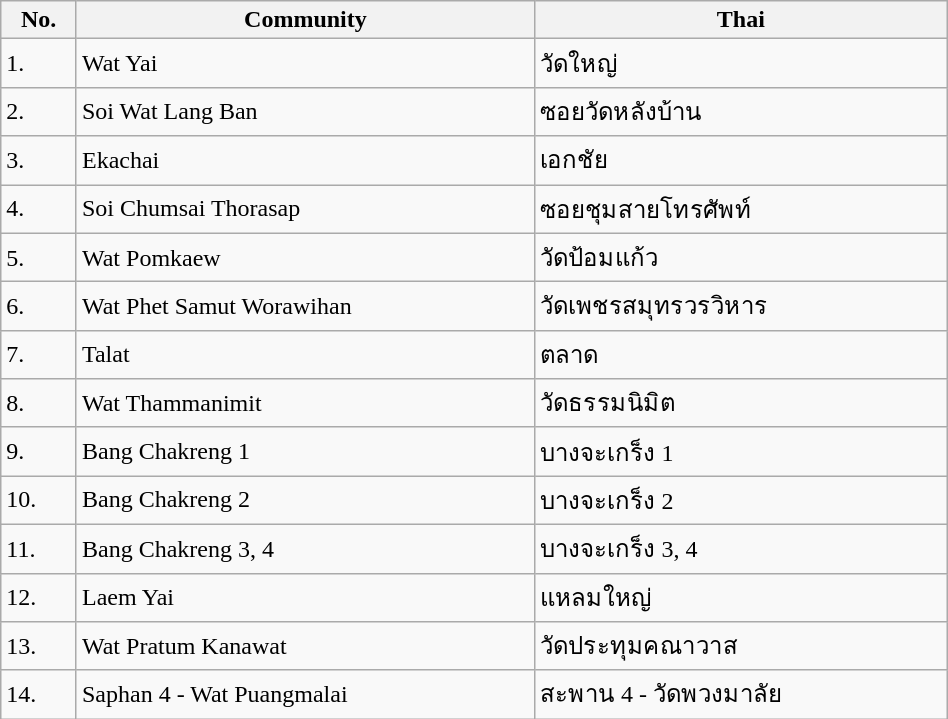<table class="wikitable" style="width:50%;">
<tr>
<th>No.</th>
<th>Community</th>
<th>Thai</th>
</tr>
<tr>
<td>1.</td>
<td>Wat Yai</td>
<td>วัดใหญ่</td>
</tr>
<tr>
<td>2.</td>
<td>Soi Wat Lang Ban</td>
<td>ซอยวัดหลังบ้าน</td>
</tr>
<tr>
<td>3.</td>
<td>Ekachai</td>
<td>เอกชัย</td>
</tr>
<tr>
<td>4.</td>
<td>Soi Chumsai Thorasap</td>
<td>ซอยชุมสายโทรศัพท์</td>
</tr>
<tr>
<td>5.</td>
<td>Wat Pomkaew</td>
<td>วัดป้อมแก้ว</td>
</tr>
<tr>
<td>6.</td>
<td>Wat Phet Samut Worawihan</td>
<td>วัดเพชรสมุทรวรวิหาร</td>
</tr>
<tr>
<td>7.</td>
<td>Talat</td>
<td>ตลาด</td>
</tr>
<tr>
<td>8.</td>
<td>Wat Thammanimit</td>
<td>วัดธรรมนิมิต</td>
</tr>
<tr>
<td>9.</td>
<td>Bang Chakreng 1</td>
<td>บางจะเกร็ง 1</td>
</tr>
<tr>
<td>10.</td>
<td>Bang Chakreng 2</td>
<td>บางจะเกร็ง 2</td>
</tr>
<tr>
<td>11.</td>
<td>Bang Chakreng 3, 4</td>
<td>บางจะเกร็ง 3, 4</td>
</tr>
<tr>
<td>12.</td>
<td>Laem Yai</td>
<td>แหลมใหญ่</td>
</tr>
<tr>
<td>13.</td>
<td>Wat Pratum Kanawat</td>
<td>วัดประทุมคณาวาส</td>
</tr>
<tr>
<td>14.</td>
<td>Saphan 4 - Wat Puangmalai</td>
<td>สะพาน 4 - วัดพวงมาลัย</td>
</tr>
</table>
